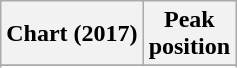<table class="wikitable sortable plainrowheaders" style="text-align:center">
<tr>
<th scope="col">Chart (2017)</th>
<th scope="col">Peak<br> position</th>
</tr>
<tr>
</tr>
<tr>
</tr>
<tr>
</tr>
<tr>
</tr>
<tr>
</tr>
<tr>
</tr>
<tr>
</tr>
<tr>
</tr>
<tr>
</tr>
<tr>
</tr>
<tr>
</tr>
<tr>
</tr>
<tr>
</tr>
</table>
